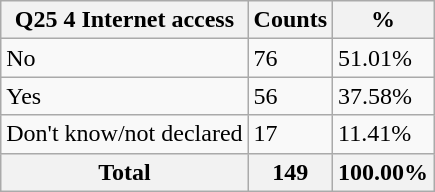<table class="wikitable sortable">
<tr>
<th>Q25 4 Internet access</th>
<th>Counts</th>
<th>%</th>
</tr>
<tr>
<td>No</td>
<td>76</td>
<td>51.01%</td>
</tr>
<tr>
<td>Yes</td>
<td>56</td>
<td>37.58%</td>
</tr>
<tr>
<td>Don't know/not declared</td>
<td>17</td>
<td>11.41%</td>
</tr>
<tr>
<th>Total</th>
<th>149</th>
<th>100.00%</th>
</tr>
</table>
